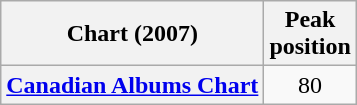<table class="wikitable plainrowheaders">
<tr>
<th scope="col">Chart (2007)</th>
<th scope="col">Peak<br>position</th>
</tr>
<tr>
<th scope="row"><a href='#'>Canadian Albums Chart</a></th>
<td align="center">80</td>
</tr>
</table>
